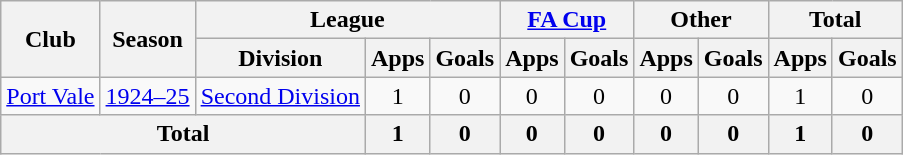<table class="wikitable" style="text-align:center">
<tr>
<th rowspan="2">Club</th>
<th rowspan="2">Season</th>
<th colspan="3">League</th>
<th colspan="2"><a href='#'>FA Cup</a></th>
<th colspan="2">Other</th>
<th colspan="2">Total</th>
</tr>
<tr>
<th>Division</th>
<th>Apps</th>
<th>Goals</th>
<th>Apps</th>
<th>Goals</th>
<th>Apps</th>
<th>Goals</th>
<th>Apps</th>
<th>Goals</th>
</tr>
<tr>
<td><a href='#'>Port Vale</a></td>
<td><a href='#'>1924–25</a></td>
<td><a href='#'>Second Division</a></td>
<td>1</td>
<td>0</td>
<td>0</td>
<td>0</td>
<td>0</td>
<td>0</td>
<td>1</td>
<td>0</td>
</tr>
<tr>
<th colspan="3">Total</th>
<th>1</th>
<th>0</th>
<th>0</th>
<th>0</th>
<th>0</th>
<th>0</th>
<th>1</th>
<th>0</th>
</tr>
</table>
